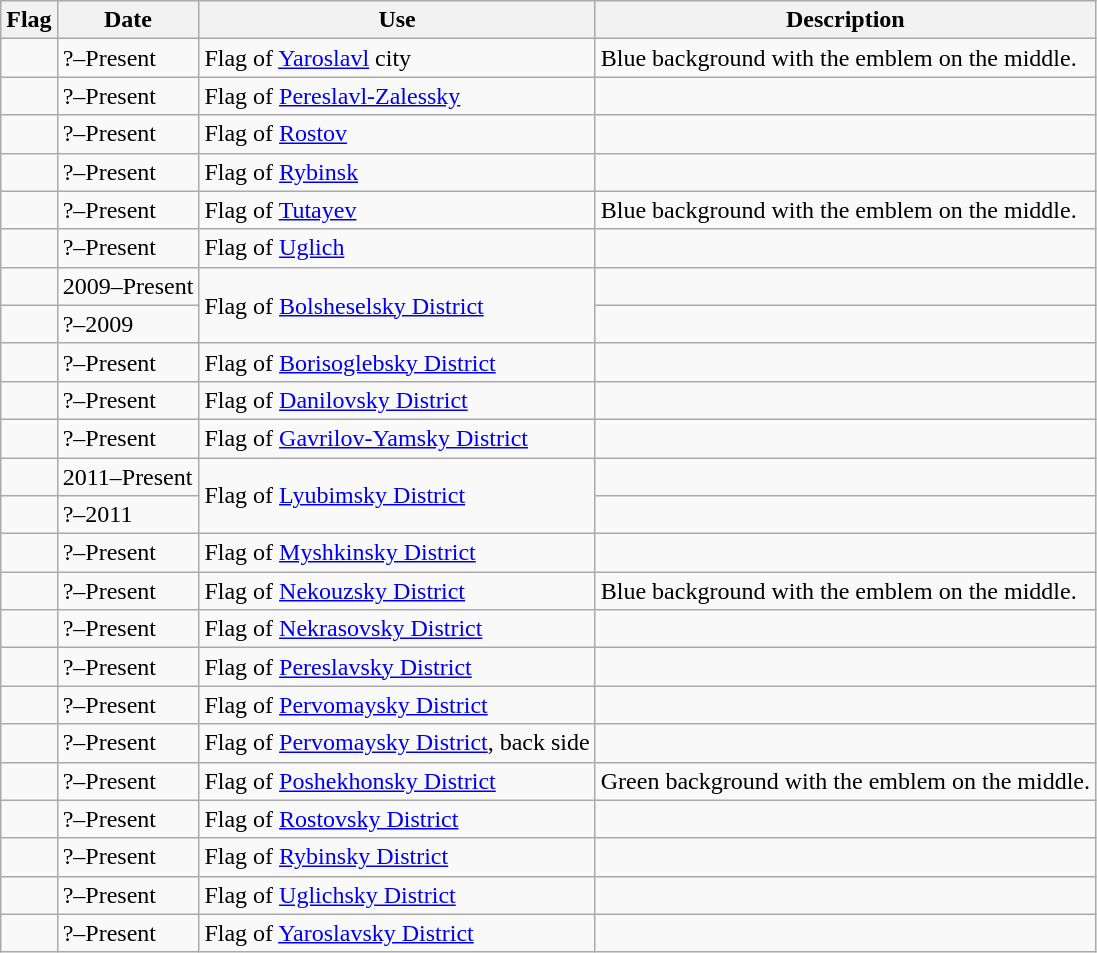<table class="wikitable">
<tr>
<th>Flag</th>
<th>Date</th>
<th>Use</th>
<th>Description</th>
</tr>
<tr>
<td></td>
<td>?–Present</td>
<td>Flag of <a href='#'>Yaroslavl</a> city</td>
<td>Blue background with the emblem on the middle.</td>
</tr>
<tr>
<td></td>
<td>?–Present</td>
<td>Flag of <a href='#'>Pereslavl-Zalessky</a></td>
<td></td>
</tr>
<tr>
<td></td>
<td>?–Present</td>
<td>Flag of <a href='#'>Rostov</a></td>
<td></td>
</tr>
<tr>
<td></td>
<td>?–Present</td>
<td>Flag of <a href='#'>Rybinsk</a></td>
<td></td>
</tr>
<tr>
<td></td>
<td>?–Present</td>
<td>Flag of <a href='#'>Tutayev</a></td>
<td>Blue background with the emblem on the middle.</td>
</tr>
<tr>
<td></td>
<td>?–Present</td>
<td>Flag of <a href='#'>Uglich</a></td>
<td></td>
</tr>
<tr>
<td></td>
<td>2009–Present</td>
<td rowspan="2">Flag of <a href='#'>Bolsheselsky District</a></td>
<td></td>
</tr>
<tr>
<td></td>
<td>?–2009</td>
<td></td>
</tr>
<tr>
<td></td>
<td>?–Present</td>
<td>Flag of <a href='#'>Borisoglebsky District</a></td>
<td></td>
</tr>
<tr>
<td></td>
<td>?–Present</td>
<td>Flag of <a href='#'>Danilovsky District</a></td>
<td></td>
</tr>
<tr>
<td></td>
<td>?–Present</td>
<td>Flag of <a href='#'>Gavrilov-Yamsky District</a></td>
<td></td>
</tr>
<tr>
<td></td>
<td>2011–Present</td>
<td rowspan="2">Flag of <a href='#'>Lyubimsky District</a></td>
<td></td>
</tr>
<tr>
<td></td>
<td>?–2011</td>
<td></td>
</tr>
<tr>
<td></td>
<td>?–Present</td>
<td>Flag of <a href='#'>Myshkinsky District</a></td>
<td></td>
</tr>
<tr>
<td></td>
<td>?–Present</td>
<td>Flag of <a href='#'>Nekouzsky District</a></td>
<td>Blue background with the emblem on the middle.</td>
</tr>
<tr>
<td></td>
<td>?–Present</td>
<td>Flag of <a href='#'>Nekrasovsky District</a></td>
<td></td>
</tr>
<tr>
<td></td>
<td>?–Present</td>
<td>Flag of <a href='#'>Pereslavsky District</a></td>
<td></td>
</tr>
<tr>
<td></td>
<td>?–Present</td>
<td>Flag of <a href='#'>Pervomaysky District</a></td>
<td></td>
</tr>
<tr>
<td></td>
<td>?–Present</td>
<td>Flag of <a href='#'>Pervomaysky District</a>, back side</td>
<td></td>
</tr>
<tr>
<td></td>
<td>?–Present</td>
<td>Flag of <a href='#'>Poshekhonsky District</a></td>
<td>Green background with the emblem on the middle.</td>
</tr>
<tr>
<td></td>
<td>?–Present</td>
<td>Flag of <a href='#'>Rostovsky District</a></td>
<td></td>
</tr>
<tr>
<td></td>
<td>?–Present</td>
<td>Flag of <a href='#'>Rybinsky District</a></td>
<td></td>
</tr>
<tr>
<td></td>
<td>?–Present</td>
<td>Flag of <a href='#'>Uglichsky District</a></td>
<td></td>
</tr>
<tr>
<td></td>
<td>?–Present</td>
<td>Flag of <a href='#'>Yaroslavsky District</a></td>
<td></td>
</tr>
</table>
